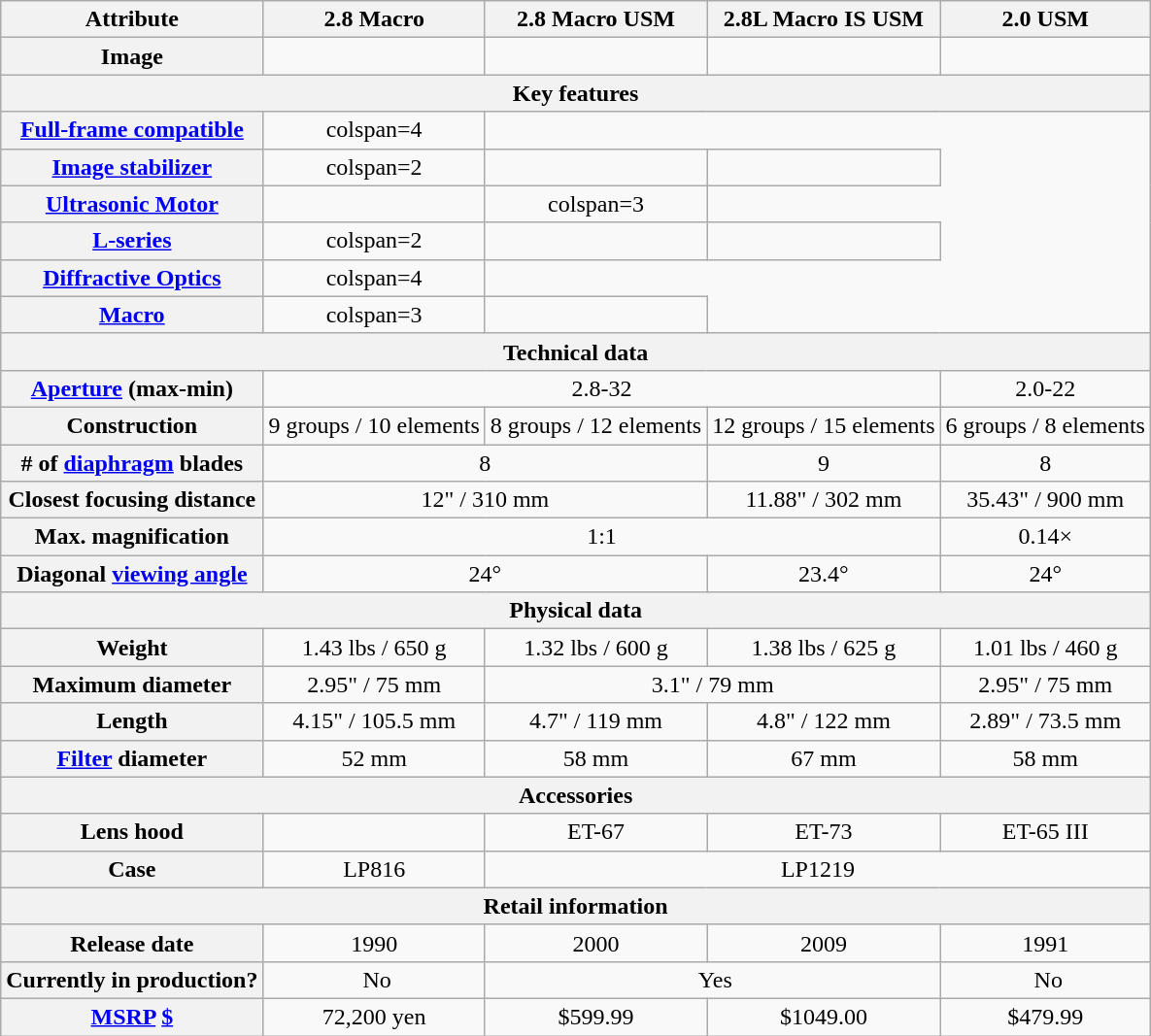<table class="wikitable" style="text-align:center">
<tr>
<th>Attribute</th>
<th>2.8 Macro</th>
<th>2.8 Macro USM</th>
<th>2.8L Macro IS USM</th>
<th>2.0 USM</th>
</tr>
<tr>
<th>Image</th>
<td></td>
<td></td>
<td></td>
<td></td>
</tr>
<tr>
<th colspan=5>Key features</th>
</tr>
<tr>
<th><a href='#'>Full-frame compatible</a></th>
<td>colspan=4 </td>
</tr>
<tr>
<th><a href='#'>Image stabilizer</a></th>
<td>colspan=2 </td>
<td></td>
<td></td>
</tr>
<tr>
<th><a href='#'>Ultrasonic Motor</a></th>
<td></td>
<td>colspan=3 </td>
</tr>
<tr>
<th><a href='#'>L-series</a></th>
<td>colspan=2  </td>
<td></td>
<td></td>
</tr>
<tr>
<th><a href='#'>Diffractive Optics</a></th>
<td>colspan=4  </td>
</tr>
<tr>
<th><a href='#'>Macro</a></th>
<td>colspan=3 </td>
<td></td>
</tr>
<tr>
<th colspan=5>Technical data</th>
</tr>
<tr>
<th><a href='#'>Aperture</a> (max-min)</th>
<td colspan=3>2.8-32</td>
<td>2.0-22</td>
</tr>
<tr>
<th>Construction</th>
<td>9 groups / 10 elements</td>
<td>8 groups / 12 elements</td>
<td>12 groups / 15 elements</td>
<td>6 groups / 8 elements</td>
</tr>
<tr>
<th># of <a href='#'>diaphragm</a> blades</th>
<td colspan=2>8</td>
<td>9</td>
<td>8</td>
</tr>
<tr>
<th>Closest focusing distance</th>
<td colspan=2>12" / 310 mm</td>
<td>11.88" / 302 mm</td>
<td>35.43" / 900 mm</td>
</tr>
<tr>
<th>Max. magnification</th>
<td colspan=3>1:1</td>
<td>0.14×</td>
</tr>
<tr>
<th>Diagonal <a href='#'>viewing angle</a></th>
<td colspan=2>24°</td>
<td>23.4°</td>
<td>24°</td>
</tr>
<tr>
<th colspan=5>Physical data</th>
</tr>
<tr>
<th>Weight</th>
<td>1.43 lbs / 650 g</td>
<td>1.32 lbs / 600 g</td>
<td>1.38 lbs / 625 g</td>
<td>1.01 lbs / 460 g</td>
</tr>
<tr>
<th>Maximum diameter</th>
<td>2.95" / 75 mm</td>
<td colspan=2>3.1" / 79 mm</td>
<td>2.95" / 75 mm</td>
</tr>
<tr>
<th>Length</th>
<td>4.15" / 105.5 mm</td>
<td>4.7" / 119 mm</td>
<td>4.8" / 122 mm</td>
<td>2.89" / 73.5 mm</td>
</tr>
<tr>
<th><a href='#'>Filter</a> diameter</th>
<td>52 mm</td>
<td>58 mm</td>
<td>67 mm</td>
<td>58 mm</td>
</tr>
<tr>
<th colspan=5>Accessories</th>
</tr>
<tr>
<th>Lens hood</th>
<td></td>
<td>ET-67</td>
<td>ET-73</td>
<td>ET-65 III</td>
</tr>
<tr>
<th>Case</th>
<td>LP816</td>
<td colspan=3>LP1219</td>
</tr>
<tr>
<th colspan=5>Retail information</th>
</tr>
<tr>
<th>Release date</th>
<td>1990</td>
<td>2000</td>
<td>2009</td>
<td>1991</td>
</tr>
<tr>
<th>Currently in production?</th>
<td style="text-align:center;" colspan=1> No</td>
<td colspan="2" style="text-align:center;"> Yes</td>
<td> No</td>
</tr>
<tr>
<th><a href='#'>MSRP</a> <a href='#'>$</a></th>
<td>72,200 yen</td>
<td>$599.99</td>
<td>$1049.00</td>
<td>$479.99</td>
</tr>
</table>
